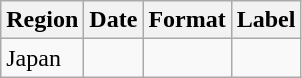<table class="wikitable">
<tr>
<th>Region</th>
<th>Date</th>
<th>Format</th>
<th>Label</th>
</tr>
<tr>
<td>Japan</td>
<td></td>
<td></td>
<td></td>
</tr>
</table>
